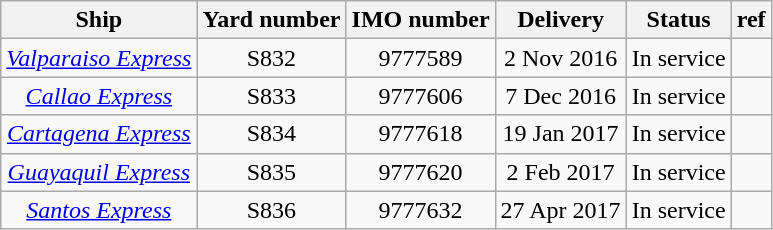<table class="wikitable" style="text-align:center">
<tr>
<th>Ship</th>
<th>Yard number</th>
<th>IMO number</th>
<th>Delivery</th>
<th>Status</th>
<th>ref</th>
</tr>
<tr>
<td><em><a href='#'>Valparaiso Express</a></em></td>
<td>S832</td>
<td>9777589</td>
<td>2 Nov 2016</td>
<td>In service</td>
<td></td>
</tr>
<tr>
<td><em><a href='#'>Callao Express</a></em></td>
<td>S833</td>
<td>9777606</td>
<td>7 Dec 2016</td>
<td>In service</td>
<td></td>
</tr>
<tr>
<td><em><a href='#'>Cartagena Express</a></em></td>
<td>S834</td>
<td>9777618</td>
<td>19 Jan 2017</td>
<td>In service</td>
<td></td>
</tr>
<tr>
<td><em><a href='#'>Guayaquil Express</a></em></td>
<td>S835</td>
<td>9777620</td>
<td>2 Feb 2017</td>
<td>In service</td>
<td></td>
</tr>
<tr>
<td><em><a href='#'>Santos Express</a></em></td>
<td>S836</td>
<td>9777632</td>
<td>27 Apr 2017</td>
<td>In service</td>
<td></td>
</tr>
</table>
